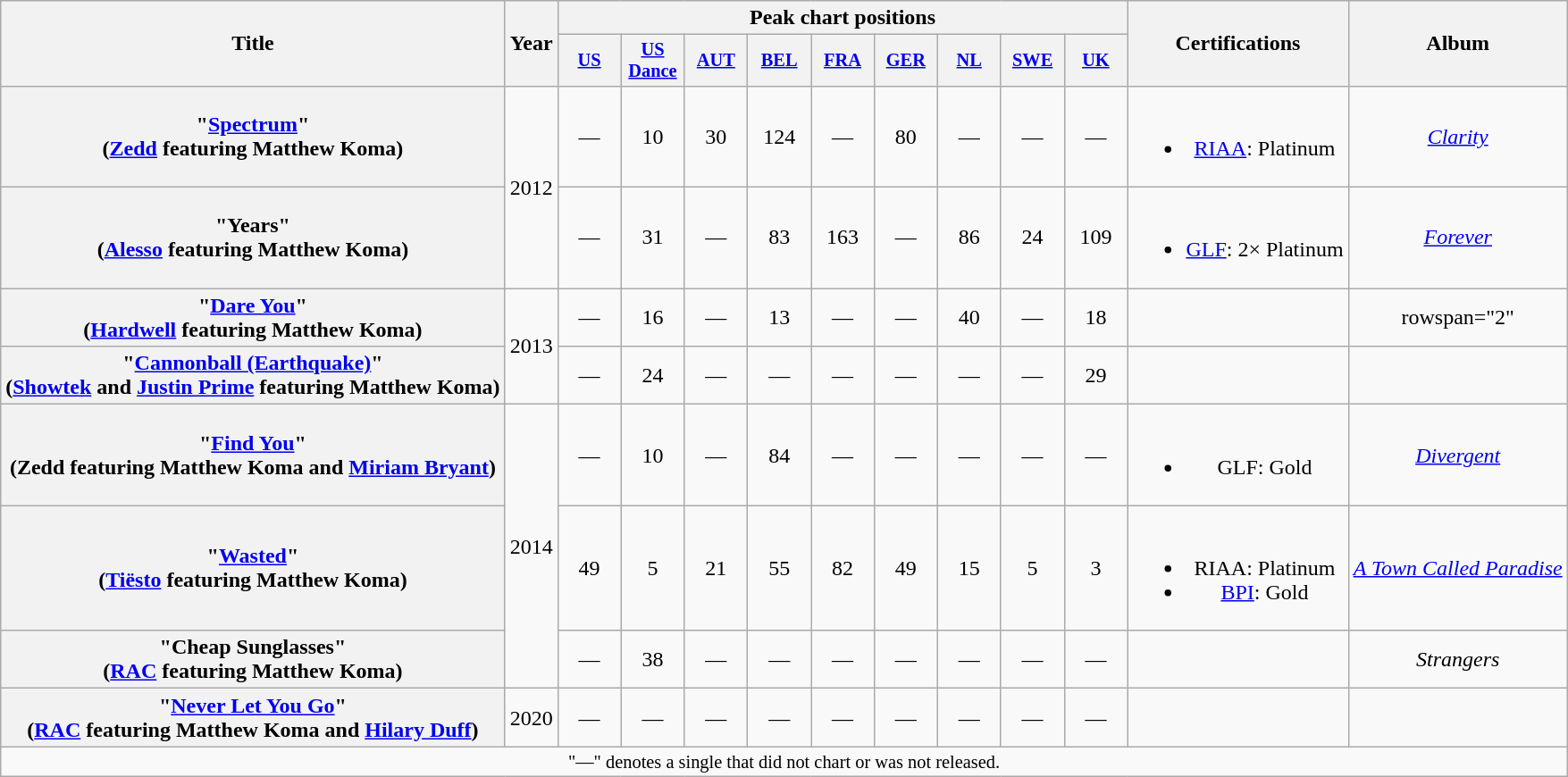<table class="wikitable plainrowheaders" style="text-align:center;">
<tr>
<th scope="col" rowspan="2">Title</th>
<th scope="col" rowspan="2">Year</th>
<th scope="col" colspan="9">Peak chart positions</th>
<th scope="col" rowspan="2">Certifications</th>
<th scope="col" rowspan="2">Album</th>
</tr>
<tr>
<th scope="col" style="width:3em;font-size:85%;"><a href='#'>US</a><br></th>
<th scope="col" style="width:3em;font-size:85%;"><a href='#'>US Dance</a><br></th>
<th scope="col" style="width:3em;font-size:85%;"><a href='#'>AUT</a><br></th>
<th scope="col" style="width:3em;font-size:85%;"><a href='#'>BEL</a><br></th>
<th scope="col" style="width:3em;font-size:85%;"><a href='#'>FRA</a><br></th>
<th scope="col" style="width:3em;font-size:85%;"><a href='#'>GER</a><br></th>
<th scope="col" style="width:3em;font-size:85%;"><a href='#'>NL</a><br></th>
<th scope="col" style="width:3em;font-size:85%;"><a href='#'>SWE</a><br></th>
<th scope="col" style="width:3em;font-size:85%;"><a href='#'>UK</a><br></th>
</tr>
<tr>
<th scope="row">"<a href='#'>Spectrum</a>"<br><span>(<a href='#'>Zedd</a> featuring Matthew Koma)</span></th>
<td rowspan="2">2012</td>
<td>—</td>
<td>10</td>
<td>30</td>
<td>124</td>
<td>—</td>
<td>80</td>
<td>—</td>
<td>—</td>
<td>—</td>
<td><br><ul><li><a href='#'>RIAA</a>: Platinum</li></ul></td>
<td><em><a href='#'>Clarity</a></em></td>
</tr>
<tr>
<th scope="row">"Years"<br><span>(<a href='#'>Alesso</a> featuring Matthew Koma)</span></th>
<td>—</td>
<td>31</td>
<td>—</td>
<td>83</td>
<td>163</td>
<td>—</td>
<td>86</td>
<td>24</td>
<td>109</td>
<td><br><ul><li><a href='#'>GLF</a>: 2× Platinum</li></ul></td>
<td><em><a href='#'>Forever</a></em></td>
</tr>
<tr>
<th scope="row">"<a href='#'>Dare You</a>"<br><span>(<a href='#'>Hardwell</a> featuring Matthew Koma)</span></th>
<td rowspan="2">2013</td>
<td>—</td>
<td>16</td>
<td>—</td>
<td>13</td>
<td>—</td>
<td>—</td>
<td>40</td>
<td>—</td>
<td>18</td>
<td></td>
<td>rowspan="2" </td>
</tr>
<tr>
<th scope="row">"<a href='#'>Cannonball (Earthquake)</a>"<br><span>(<a href='#'>Showtek</a> and <a href='#'>Justin Prime</a> featuring Matthew Koma)</span></th>
<td>—</td>
<td>24</td>
<td>—</td>
<td>—</td>
<td>—</td>
<td>—</td>
<td>—</td>
<td>—</td>
<td>29</td>
<td></td>
</tr>
<tr>
<th scope="row">"<a href='#'>Find You</a>"<br><span>(Zedd featuring Matthew Koma and <a href='#'>Miriam Bryant</a>)</span></th>
<td rowspan="3">2014</td>
<td>—</td>
<td>10</td>
<td>—</td>
<td>84</td>
<td>—</td>
<td>—</td>
<td>—</td>
<td>—</td>
<td>—</td>
<td><br><ul><li>GLF: Gold</li></ul></td>
<td><em><a href='#'>Divergent</a></em></td>
</tr>
<tr>
<th scope="row">"<a href='#'>Wasted</a>"<br><span>(<a href='#'>Tiësto</a> featuring Matthew Koma)</span></th>
<td>49</td>
<td>5</td>
<td>21</td>
<td>55</td>
<td>82</td>
<td>49</td>
<td>15</td>
<td>5</td>
<td>3</td>
<td><br><ul><li>RIAA: Platinum</li><li><a href='#'>BPI</a>: Gold</li></ul></td>
<td><em><a href='#'>A Town Called Paradise</a></em></td>
</tr>
<tr>
<th scope="row">"Cheap Sunglasses"<br><span>(<a href='#'>RAC</a> featuring Matthew Koma)</span></th>
<td>—</td>
<td>38</td>
<td>—</td>
<td>—</td>
<td>—</td>
<td>—</td>
<td>—</td>
<td>—</td>
<td>—</td>
<td></td>
<td><em>Strangers</em></td>
</tr>
<tr>
<th scope="row">"<a href='#'>Never Let You Go</a>"<br><span>(<a href='#'>RAC</a> featuring Matthew Koma and <a href='#'>Hilary Duff</a>)</span></th>
<td>2020</td>
<td>—</td>
<td>—</td>
<td>—</td>
<td>—</td>
<td>—</td>
<td>—</td>
<td>—</td>
<td>—</td>
<td>—</td>
<td></td>
<td></td>
</tr>
<tr>
<td colspan="18" style="font-size:85%">"—" denotes a single that did not chart or was not released.</td>
</tr>
</table>
